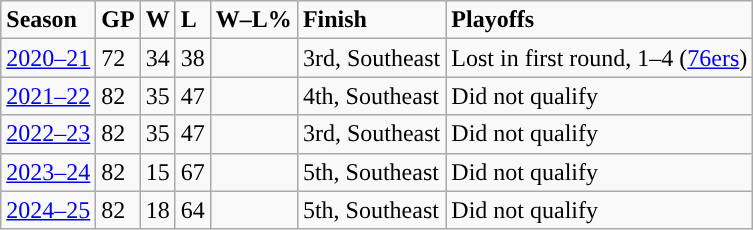<table class="wikitable">
<tr style="font-weight:bold; ">
<td>Season</td>
<td>GP</td>
<td>W</td>
<td>L</td>
<td>W–L%</td>
<td>Finish</td>
<td>Playoffs</td>
</tr>
<tr>
<td><a href='#'>2020–21</a></td>
<td>72</td>
<td>34</td>
<td>38</td>
<td></td>
<td>3rd, Southeast</td>
<td>Lost in first round, 1–4 (<a href='#'>76ers</a>)</td>
</tr>
<tr>
<td><a href='#'>2021–22</a></td>
<td>82</td>
<td>35</td>
<td>47</td>
<td></td>
<td>4th, Southeast</td>
<td>Did not qualify</td>
</tr>
<tr>
<td><a href='#'>2022–23</a></td>
<td>82</td>
<td>35</td>
<td>47</td>
<td></td>
<td>3rd, Southeast</td>
<td>Did not qualify</td>
</tr>
<tr>
<td><a href='#'>2023–24</a></td>
<td>82</td>
<td>15</td>
<td>67</td>
<td></td>
<td>5th, Southeast</td>
<td>Did not qualify</td>
</tr>
<tr>
<td><a href='#'>2024–25</a></td>
<td>82</td>
<td>18</td>
<td>64</td>
<td></td>
<td>5th, Southeast</td>
<td>Did not qualify</td>
</tr>
</table>
